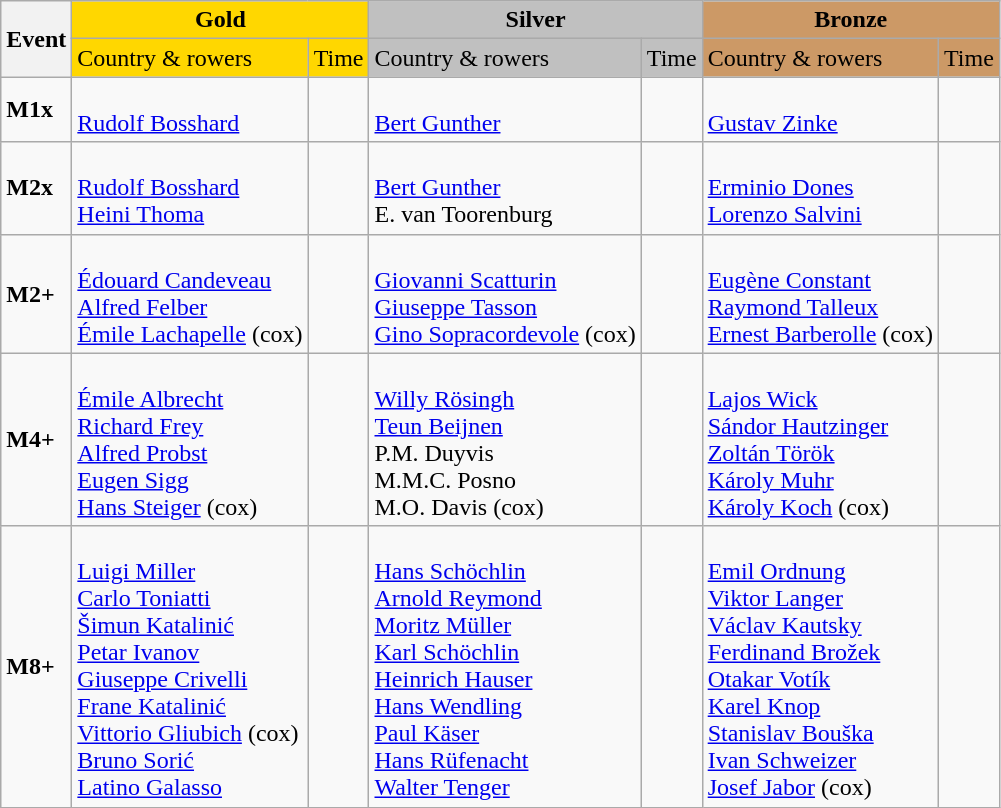<table class="wikitable">
<tr>
<th rowspan="2">Event</th>
<th colspan="2" style="background:gold;">Gold</th>
<th colspan="2" style="background:silver;">Silver</th>
<th colspan="2" style="background:#c96;">Bronze</th>
</tr>
<tr>
<td style="background:gold;">Country & rowers</td>
<td style="background:gold;">Time</td>
<td style="background:silver;">Country & rowers</td>
<td style="background:silver;">Time</td>
<td style="background:#c96;">Country & rowers</td>
<td style="background:#c96;">Time</td>
</tr>
<tr>
<td><strong>M1x</strong></td>
<td> <br> <a href='#'>Rudolf Bosshard</a></td>
<td></td>
<td> <br> <a href='#'>Bert Gunther</a></td>
<td></td>
<td> <br> <a href='#'>Gustav Zinke</a></td>
<td></td>
</tr>
<tr>
<td><strong>M2x</strong></td>
<td> <br> <a href='#'>Rudolf Bosshard</a> <br> <a href='#'>Heini Thoma</a></td>
<td></td>
<td> <br> <a href='#'>Bert Gunther</a> <br> E. van Toorenburg</td>
<td></td>
<td> <br> <a href='#'>Erminio Dones</a> <br> <a href='#'>Lorenzo Salvini</a></td>
<td></td>
</tr>
<tr>
<td><strong>M2+</strong></td>
<td> <br> <a href='#'>Édouard Candeveau</a> <br> <a href='#'>Alfred Felber</a> <br> <a href='#'>Émile Lachapelle</a> (cox)</td>
<td></td>
<td> <br> <a href='#'>Giovanni Scatturin</a> <br> <a href='#'>Giuseppe Tasson</a> <br> <a href='#'>Gino Sopracordevole</a> (cox)</td>
<td></td>
<td> <br> <a href='#'>Eugène Constant</a> <br> <a href='#'>Raymond Talleux</a> <br> <a href='#'>Ernest Barberolle</a> (cox)</td>
<td></td>
</tr>
<tr>
<td><strong>M4+</strong></td>
<td> <br> <a href='#'>Émile Albrecht</a> <br> <a href='#'>Richard Frey</a> <br> <a href='#'>Alfred Probst</a> <br> <a href='#'>Eugen Sigg</a> <br> <a href='#'>Hans Steiger</a> (cox)</td>
<td></td>
<td> <br> <a href='#'>Willy Rösingh</a> <br> <a href='#'>Teun Beijnen</a> <br> P.M. Duyvis <br> M.M.C. Posno <br> M.O. Davis (cox)</td>
<td></td>
<td> <br> <a href='#'>Lajos Wick</a> <br> <a href='#'>Sándor Hautzinger</a> <br> <a href='#'>Zoltán Török</a> <br> <a href='#'>Károly Muhr</a> <br> <a href='#'>Károly Koch</a> (cox)</td>
<td></td>
</tr>
<tr>
<td><strong>M8+</strong></td>
<td> <br> <a href='#'>Luigi Miller</a> <br> <a href='#'>Carlo Toniatti</a> <br> <a href='#'>Šimun Katalinić</a> <br> <a href='#'>Petar Ivanov</a> <br> <a href='#'>Giuseppe Crivelli</a> <br> <a href='#'>Frane Katalinić</a> <br> <a href='#'>Vittorio Gliubich</a> (cox) <br> <a href='#'>Bruno Sorić</a> <br> <a href='#'>Latino Galasso</a></td>
<td></td>
<td> <br> <a href='#'>Hans Schöchlin</a> <br> <a href='#'>Arnold Reymond</a> <br> <a href='#'>Moritz Müller</a> <br> <a href='#'>Karl Schöchlin</a> <br> <a href='#'>Heinrich Hauser</a> <br> <a href='#'>Hans Wendling</a> <br> <a href='#'>Paul Käser</a> <br> <a href='#'>Hans Rüfenacht</a> <br> <a href='#'>Walter Tenger</a></td>
<td></td>
<td> <br> <a href='#'>Emil Ordnung</a> <br> <a href='#'>Viktor Langer</a> <br> <a href='#'>Václav Kautsky</a> <br> <a href='#'>Ferdinand Brožek</a> <br> <a href='#'>Otakar Votík</a> <br> <a href='#'>Karel Knop</a> <br> <a href='#'>Stanislav Bouška</a> <br> <a href='#'>Ivan Schweizer</a> <br> <a href='#'>Josef Jabor</a> (cox)</td>
<td></td>
</tr>
</table>
